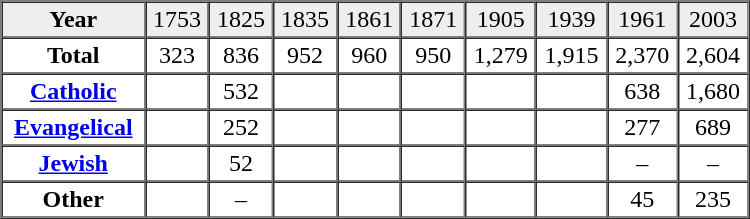<table border="1" cellpadding="2" cellspacing="0" width="500">
<tr bgcolor="#eeeeee" align="center">
<td><strong>Year</strong></td>
<td>1753</td>
<td>1825</td>
<td>1835</td>
<td>1861</td>
<td>1871</td>
<td>1905</td>
<td>1939</td>
<td>1961</td>
<td>2003</td>
</tr>
<tr align="center">
<td><strong>Total</strong></td>
<td>323</td>
<td>836</td>
<td>952</td>
<td>960</td>
<td>950</td>
<td>1,279</td>
<td>1,915</td>
<td>2,370</td>
<td>2,604</td>
</tr>
<tr align="center">
<td><strong><a href='#'>Catholic</a></strong></td>
<td> </td>
<td>532</td>
<td> </td>
<td> </td>
<td> </td>
<td> </td>
<td> </td>
<td>638</td>
<td>1,680</td>
</tr>
<tr align="center">
<td><strong><a href='#'>Evangelical</a></strong></td>
<td> </td>
<td>252</td>
<td> </td>
<td> </td>
<td> </td>
<td> </td>
<td> </td>
<td>277</td>
<td>689</td>
</tr>
<tr align="center">
<td><strong><a href='#'>Jewish</a></strong></td>
<td> </td>
<td>52</td>
<td> </td>
<td> </td>
<td> </td>
<td> </td>
<td> </td>
<td>–</td>
<td>–</td>
</tr>
<tr align="center">
<td><strong>Other</strong></td>
<td> </td>
<td>–</td>
<td> </td>
<td> </td>
<td> </td>
<td> </td>
<td> </td>
<td>45</td>
<td>235</td>
</tr>
</table>
